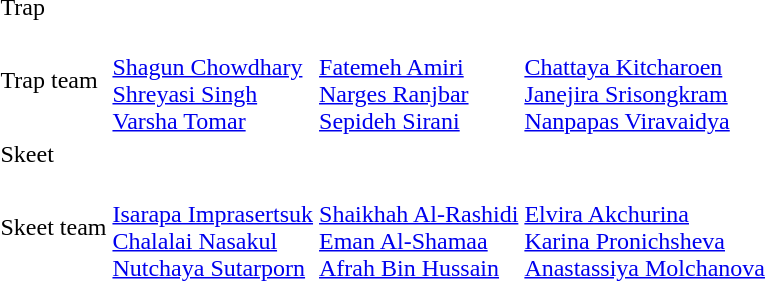<table>
<tr>
<td>Trap</td>
<td></td>
<td></td>
<td></td>
</tr>
<tr>
<td>Trap team</td>
<td><br><a href='#'>Shagun Chowdhary</a><br><a href='#'>Shreyasi Singh</a><br><a href='#'>Varsha Tomar</a></td>
<td><br><a href='#'>Fatemeh Amiri</a><br><a href='#'>Narges Ranjbar</a><br><a href='#'>Sepideh Sirani</a></td>
<td><br><a href='#'>Chattaya Kitcharoen</a><br><a href='#'>Janejira Srisongkram</a><br><a href='#'>Nanpapas Viravaidya</a></td>
</tr>
<tr>
<td>Skeet</td>
<td></td>
<td></td>
<td></td>
</tr>
<tr>
<td>Skeet team</td>
<td><br><a href='#'>Isarapa Imprasertsuk</a><br><a href='#'>Chalalai Nasakul</a><br><a href='#'>Nutchaya Sutarporn</a></td>
<td><br><a href='#'>Shaikhah Al-Rashidi</a><br><a href='#'>Eman Al-Shamaa</a><br><a href='#'>Afrah Bin Hussain</a></td>
<td><br><a href='#'>Elvira Akchurina</a><br><a href='#'>Karina Pronichsheva</a><br><a href='#'>Anastassiya Molchanova</a></td>
</tr>
</table>
